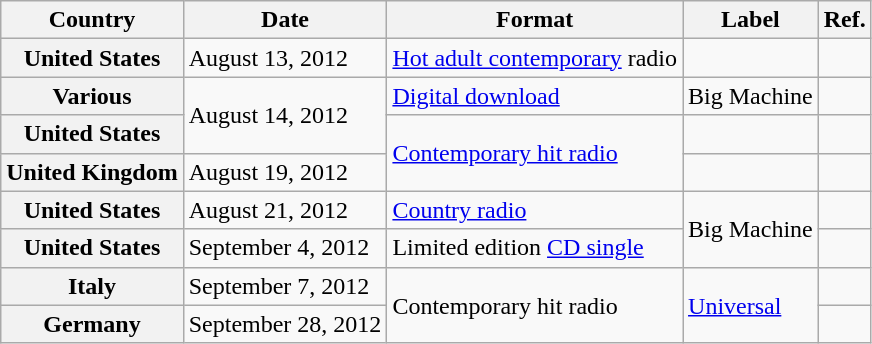<table class="wikitable plainrowheaders">
<tr>
<th scope="col">Country</th>
<th scope="col">Date</th>
<th scope="col">Format</th>
<th scope="col">Label</th>
<th scope="col">Ref.</th>
</tr>
<tr>
<th scope="row">United States</th>
<td>August 13, 2012</td>
<td><a href='#'>Hot adult contemporary</a> radio</td>
<td></td>
<td style="text-align:center;"></td>
</tr>
<tr>
<th scope="row">Various</th>
<td rowspan="2">August 14, 2012</td>
<td><a href='#'>Digital download</a></td>
<td>Big Machine</td>
<td style="text-align:center;"></td>
</tr>
<tr>
<th scope="row">United States</th>
<td rowspan="2"><a href='#'>Contemporary hit radio</a></td>
<td></td>
<td style="text-align:center;"></td>
</tr>
<tr>
<th scope="row">United Kingdom</th>
<td>August 19, 2012</td>
<td></td>
<td style="text-align:center;"></td>
</tr>
<tr>
<th scope="row">United States</th>
<td>August 21, 2012</td>
<td><a href='#'>Country radio</a></td>
<td rowspan="2">Big Machine</td>
<td style="text-align:center;"></td>
</tr>
<tr>
<th scope="row">United States</th>
<td>September 4, 2012</td>
<td>Limited edition <a href='#'>CD single</a></td>
<td style="text-align:center;"></td>
</tr>
<tr>
<th scope="row">Italy</th>
<td>September 7, 2012</td>
<td rowspan="2">Contemporary hit radio</td>
<td rowspan="2"><a href='#'>Universal</a></td>
<td style="text-align:center;"></td>
</tr>
<tr>
<th scope="row">Germany</th>
<td>September 28, 2012</td>
<td style="text-align:center;"></td>
</tr>
</table>
